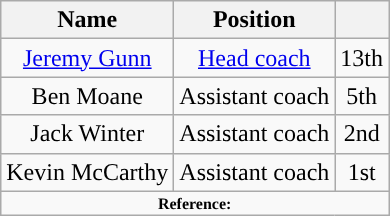<table class="wikitable" style="font-size: %; text-align: center;">
<tr>
<th>Name</th>
<th>Position</th>
<th></th>
</tr>
<tr>
<td><a href='#'>Jeremy Gunn</a></td>
<td><a href='#'>Head coach</a></td>
<td align=center>13th</td>
</tr>
<tr>
<td>Ben Moane</td>
<td>Assistant coach</td>
<td>5th</td>
</tr>
<tr>
<td>Jack Winter</td>
<td>Assistant coach</td>
<td>2nd</td>
</tr>
<tr>
<td>Kevin McCarthy</td>
<td>Assistant coach</td>
<td>1st</td>
</tr>
<tr>
<td colspan="4" style="font-size:8pt; text-align:center;"><strong>Reference:</strong></td>
</tr>
</table>
